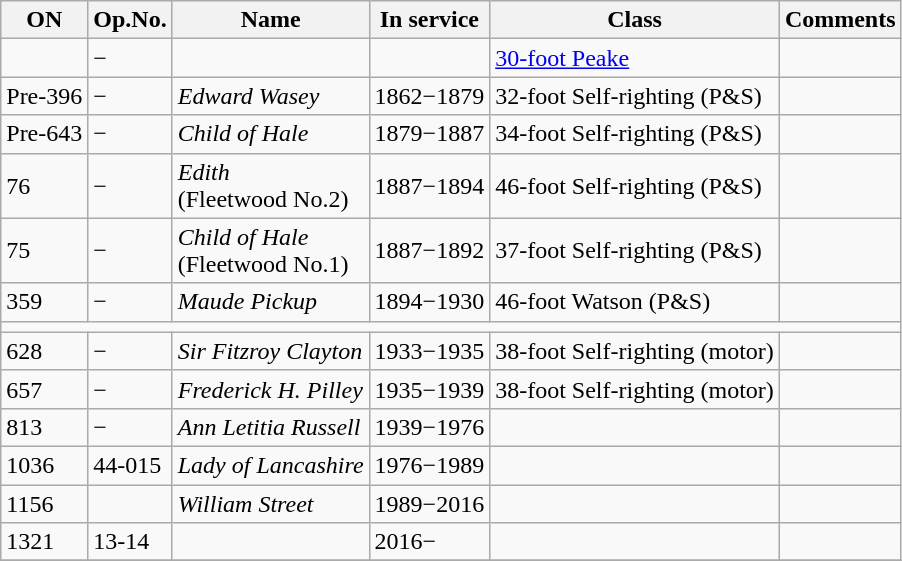<table class="wikitable">
<tr>
<th>ON</th>
<th>Op.No.</th>
<th>Name</th>
<th>In service</th>
<th>Class</th>
<th>Comments</th>
</tr>
<tr>
<td></td>
<td>−</td>
<td></td>
<td></td>
<td><a href='#'>30-foot Peake</a></td>
<td></td>
</tr>
<tr>
<td>Pre-396</td>
<td>−</td>
<td><em>Edward Wasey</em></td>
<td>1862−1879</td>
<td>32-foot Self-righting (P&S)</td>
<td></td>
</tr>
<tr>
<td>Pre-643</td>
<td>−</td>
<td><em>Child of Hale</em></td>
<td>1879−1887</td>
<td>34-foot Self-righting (P&S)</td>
<td></td>
</tr>
<tr>
<td>76</td>
<td>−</td>
<td><em>Edith</em><br>(Fleetwood No.2)</td>
<td>1887−1894</td>
<td>46-foot Self-righting (P&S)</td>
<td></td>
</tr>
<tr>
<td>75</td>
<td>−</td>
<td><em>Child of Hale</em><br>(Fleetwood No.1)</td>
<td>1887−1892</td>
<td>37-foot Self-righting (P&S)</td>
<td></td>
</tr>
<tr>
<td>359</td>
<td>−</td>
<td><em>Maude Pickup</em></td>
<td>1894−1930</td>
<td>46-foot Watson (P&S)</td>
<td></td>
</tr>
<tr>
<td colspan=6 style=" text-align: center;"></td>
</tr>
<tr>
<td>628</td>
<td>−</td>
<td><em>Sir Fitzroy Clayton</em></td>
<td>1933−1935</td>
<td>38-foot Self-righting (motor)</td>
<td></td>
</tr>
<tr>
<td>657</td>
<td>−</td>
<td><em>Frederick H. Pilley</em></td>
<td>1935−1939</td>
<td>38-foot Self-righting (motor)</td>
<td></td>
</tr>
<tr>
<td>813</td>
<td>−</td>
<td><em>Ann Letitia Russell</em></td>
<td>1939−1976</td>
<td></td>
<td></td>
</tr>
<tr>
<td>1036</td>
<td>44-015</td>
<td><em>Lady of Lancashire</em></td>
<td>1976−1989</td>
<td></td>
<td></td>
</tr>
<tr>
<td>1156</td>
<td></td>
<td><em>William Street</em></td>
<td>1989−2016</td>
<td></td>
<td></td>
</tr>
<tr>
<td>1321</td>
<td>13-14</td>
<td></td>
<td>2016−</td>
<td></td>
<td></td>
</tr>
<tr>
</tr>
</table>
